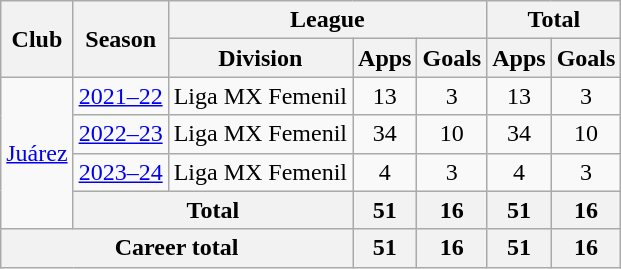<table class=wikitable style="text-align: center;">
<tr>
<th rowspan=2>Club</th>
<th rowspan=2>Season</th>
<th colspan=3>League</th>
<th colspan=2>Total</th>
</tr>
<tr>
<th>Division</th>
<th>Apps</th>
<th>Goals</th>
<th>Apps</th>
<th>Goals</th>
</tr>
<tr>
<td rowspan="4"><a href='#'>Juárez</a></td>
<td><a href='#'>2021–22</a></td>
<td>Liga MX Femenil</td>
<td>13</td>
<td>3</td>
<td>13</td>
<td>3</td>
</tr>
<tr>
<td><a href='#'>2022–23</a></td>
<td>Liga MX Femenil</td>
<td>34</td>
<td>10</td>
<td>34</td>
<td>10</td>
</tr>
<tr>
<td><a href='#'>2023–24</a></td>
<td>Liga MX Femenil</td>
<td>4</td>
<td>3</td>
<td>4</td>
<td>3</td>
</tr>
<tr>
<th colspan="2">Total</th>
<th>51</th>
<th>16</th>
<th>51</th>
<th>16</th>
</tr>
<tr>
<th colspan="3">Career total</th>
<th>51</th>
<th>16</th>
<th>51</th>
<th>16</th>
</tr>
</table>
